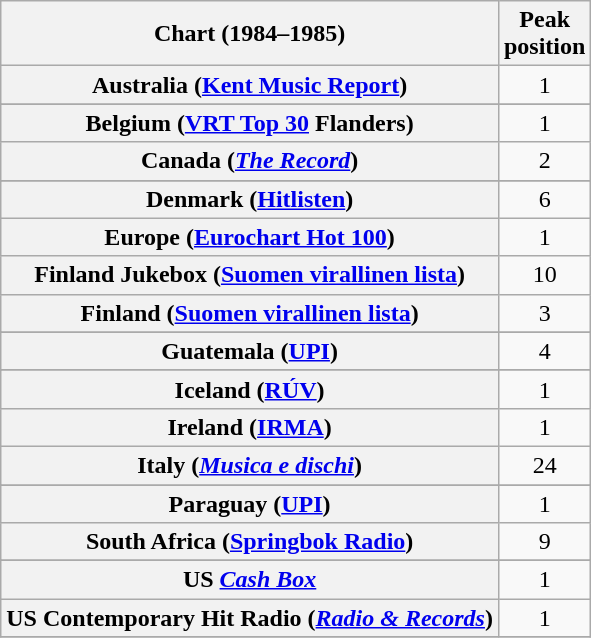<table class="wikitable sortable plainrowheaders" style="text-align:center">
<tr>
<th scope="col">Chart (1984–1985)</th>
<th scope="col">Peak<br>position</th>
</tr>
<tr>
<th scope="row">Australia (<a href='#'>Kent Music Report</a>)</th>
<td>1</td>
</tr>
<tr>
</tr>
<tr>
</tr>
<tr>
<th scope="row">Belgium (<a href='#'>VRT Top 30</a> Flanders)</th>
<td>1</td>
</tr>
<tr>
<th scope="row">Canada (<em><a href='#'>The Record</a></em>)</th>
<td>2</td>
</tr>
<tr>
</tr>
<tr>
</tr>
<tr>
<th scope="row">Denmark (<a href='#'>Hitlisten</a>)</th>
<td>6</td>
</tr>
<tr>
<th scope="row">Europe (<a href='#'>Eurochart Hot 100</a>)</th>
<td>1</td>
</tr>
<tr>
<th scope="row">Finland Jukebox (<a href='#'>Suomen virallinen lista</a>)</th>
<td>10</td>
</tr>
<tr>
<th scope="row">Finland (<a href='#'>Suomen virallinen lista</a>)</th>
<td>3</td>
</tr>
<tr>
</tr>
<tr>
<th scope="row">Guatemala (<a href='#'>UPI</a>)</th>
<td>4</td>
</tr>
<tr>
</tr>
<tr>
<th scope="row">Iceland (<a href='#'>RÚV</a>)</th>
<td>1</td>
</tr>
<tr>
<th scope="row">Ireland (<a href='#'>IRMA</a>)</th>
<td>1</td>
</tr>
<tr>
<th scope="row">Italy (<em><a href='#'>Musica e dischi</a></em>)</th>
<td>24</td>
</tr>
<tr>
</tr>
<tr>
</tr>
<tr>
</tr>
<tr>
</tr>
<tr>
<th scope="row">Paraguay (<a href='#'>UPI</a>)</th>
<td>1</td>
</tr>
<tr>
<th scope="row">South Africa (<a href='#'>Springbok Radio</a>)</th>
<td>9</td>
</tr>
<tr>
</tr>
<tr>
</tr>
<tr>
</tr>
<tr>
</tr>
<tr>
</tr>
<tr>
</tr>
<tr>
<th scope="row">US <em><a href='#'>Cash Box</a></em></th>
<td>1</td>
</tr>
<tr>
<th scope="row">US Contemporary Hit Radio (<em><a href='#'>Radio & Records</a></em>)</th>
<td>1</td>
</tr>
<tr>
</tr>
</table>
